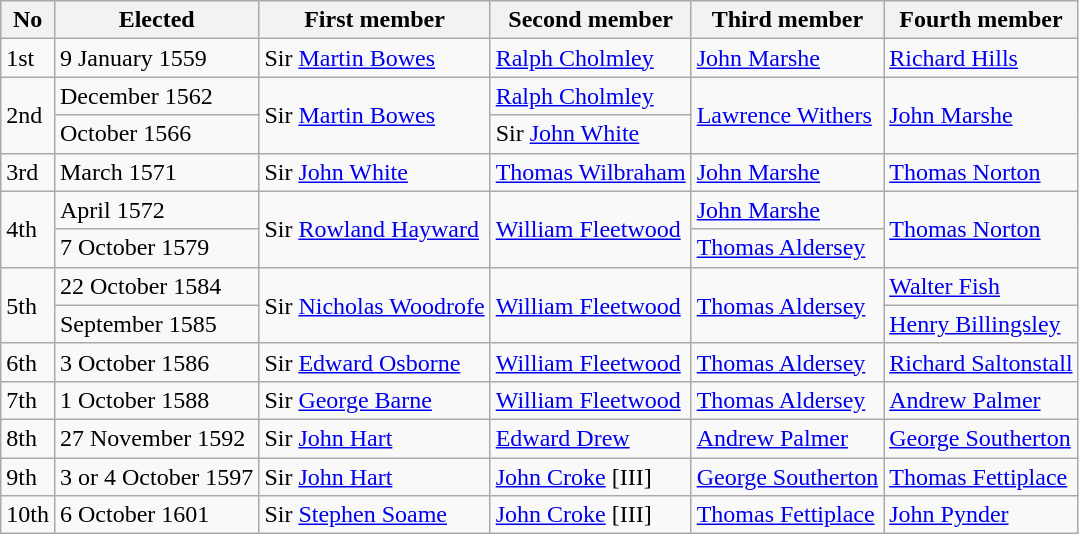<table class="wikitable">
<tr>
<th>No</th>
<th>Elected</th>
<th>First member</th>
<th>Second member</th>
<th>Third member</th>
<th>Fourth member</th>
</tr>
<tr>
<td>1st</td>
<td>9 January 1559</td>
<td>Sir <a href='#'>Martin Bowes</a></td>
<td><a href='#'>Ralph Cholmley</a></td>
<td><a href='#'>John Marshe</a></td>
<td><a href='#'>Richard Hills</a></td>
</tr>
<tr>
<td rowspan="2">2nd</td>
<td>December 1562</td>
<td rowspan="2">Sir <a href='#'>Martin Bowes</a></td>
<td><a href='#'>Ralph Cholmley</a></td>
<td rowspan="2"><a href='#'>Lawrence Withers</a></td>
<td rowspan="2"><a href='#'>John Marshe</a></td>
</tr>
<tr>
<td>October 1566</td>
<td>Sir <a href='#'>John White</a></td>
</tr>
<tr>
<td>3rd</td>
<td>March 1571</td>
<td>Sir <a href='#'>John White</a></td>
<td><a href='#'>Thomas Wilbraham</a></td>
<td><a href='#'>John Marshe</a></td>
<td><a href='#'>Thomas Norton</a></td>
</tr>
<tr>
<td rowspan="2">4th</td>
<td>April 1572</td>
<td rowspan="2">Sir <a href='#'>Rowland Hayward</a></td>
<td rowspan="2"><a href='#'>William Fleetwood</a></td>
<td><a href='#'>John Marshe</a></td>
<td rowspan="2"><a href='#'>Thomas Norton</a></td>
</tr>
<tr>
<td>7 October 1579</td>
<td><a href='#'>Thomas Aldersey</a></td>
</tr>
<tr>
<td rowspan="2">5th</td>
<td>22 October 1584</td>
<td rowspan="2">Sir <a href='#'>Nicholas Woodrofe</a></td>
<td rowspan="2"><a href='#'>William Fleetwood</a></td>
<td rowspan="2"><a href='#'>Thomas Aldersey</a></td>
<td><a href='#'>Walter Fish</a></td>
</tr>
<tr>
<td>September 1585</td>
<td><a href='#'>Henry Billingsley</a></td>
</tr>
<tr>
<td>6th</td>
<td>3 October 1586</td>
<td>Sir <a href='#'>Edward Osborne</a></td>
<td><a href='#'>William Fleetwood</a></td>
<td><a href='#'>Thomas Aldersey</a></td>
<td><a href='#'>Richard Saltonstall</a></td>
</tr>
<tr>
<td>7th</td>
<td>1 October 1588</td>
<td>Sir <a href='#'>George Barne</a></td>
<td><a href='#'>William Fleetwood</a></td>
<td><a href='#'>Thomas Aldersey</a></td>
<td><a href='#'>Andrew Palmer</a></td>
</tr>
<tr>
<td>8th</td>
<td>27 November 1592</td>
<td>Sir <a href='#'>John Hart</a></td>
<td><a href='#'>Edward Drew</a></td>
<td><a href='#'>Andrew Palmer</a></td>
<td><a href='#'>George Southerton</a></td>
</tr>
<tr>
<td>9th</td>
<td>3 or 4 October 1597</td>
<td>Sir <a href='#'>John Hart</a></td>
<td><a href='#'>John Croke</a> [III]</td>
<td><a href='#'>George Southerton</a></td>
<td><a href='#'>Thomas Fettiplace</a></td>
</tr>
<tr>
<td>10th</td>
<td>6 October 1601</td>
<td>Sir <a href='#'>Stephen Soame</a></td>
<td><a href='#'>John Croke</a> [III]</td>
<td><a href='#'>Thomas Fettiplace</a></td>
<td><a href='#'>John Pynder</a></td>
</tr>
</table>
